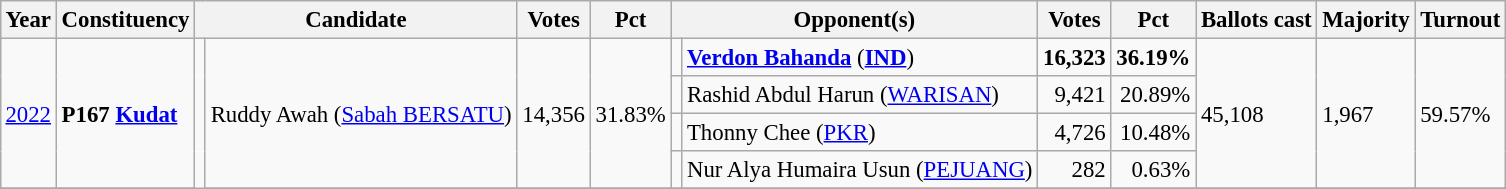<table class="wikitable" style="margin:0.5em ; font-size:95%">
<tr>
<th>Year</th>
<th>Constituency</th>
<th colspan="2">Candidate</th>
<th>Votes</th>
<th>Pct</th>
<th colspan="2">Opponent(s)</th>
<th>Votes</th>
<th>Pct</th>
<th>Ballots cast</th>
<th>Majority</th>
<th>Turnout</th>
</tr>
<tr>
<td rowspan="4"><a href='#'>2022</a></td>
<td rowspan="4"><strong>P167 <a href='#'>Kudat</a></strong></td>
<td rowspan="7" ></td>
<td rowspan="4">Ruddy Awah (<a href='#'>Sabah BERSATU</a>)</td>
<td rowspan="4" align=right>14,356</td>
<td rowspan="4">31.83%</td>
<td></td>
<td><strong><a href='#'>Verdon Bahanda</a></strong> (<a href='#'><strong>IND</strong></a>)</td>
<td align="right"><strong>16,323</strong></td>
<td align="right"><strong>36.19%</strong></td>
<td rowspan="4">45,108</td>
<td rowspan="4">1,967</td>
<td rowspan="4">59.57%</td>
</tr>
<tr>
<td></td>
<td>Rashid Abdul Harun (<a href='#'>WARISAN</a>)</td>
<td align="right">9,421</td>
<td align="right">20.89%</td>
</tr>
<tr>
<td></td>
<td>Thonny Chee (<a href='#'>PKR</a>)</td>
<td align="right">4,726</td>
<td align="right">10.48%</td>
</tr>
<tr>
<td bgcolor=></td>
<td>Nur Alya Humaira Usun (<a href='#'>PEJUANG</a>)</td>
<td align="right">282</td>
<td align="right">0.63%</td>
</tr>
<tr>
</tr>
</table>
